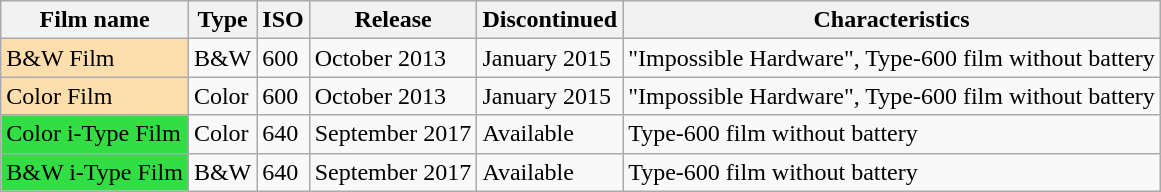<table class="wikitable sortable mw-collapsible">
<tr>
<th>Film name</th>
<th>Type</th>
<th>ISO</th>
<th>Release</th>
<th>Discontinued</th>
<th>Characteristics</th>
</tr>
<tr>
<td style="background:#ffdead;">B&W Film</td>
<td>B&W</td>
<td>600</td>
<td>October 2013</td>
<td>January 2015</td>
<td>"Impossible Hardware", Type-600 film without battery</td>
</tr>
<tr>
<td style="background:#ffdead;">Color Film</td>
<td>Color</td>
<td>600</td>
<td>October 2013</td>
<td>January 2015</td>
<td>"Impossible Hardware", Type-600 film without battery</td>
</tr>
<tr>
<td style="background:#3d4;">Color i-Type Film</td>
<td>Color</td>
<td>640</td>
<td>September 2017</td>
<td>Available</td>
<td>Type-600 film without battery</td>
</tr>
<tr>
<td style="background:#3d4;">B&W i-Type Film</td>
<td>B&W</td>
<td>640</td>
<td>September 2017</td>
<td>Available</td>
<td>Type-600 film without battery</td>
</tr>
</table>
